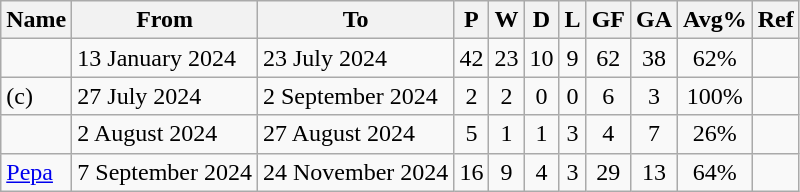<table class="wikitable sortable">
<tr>
<th>Name</th>
<th>From</th>
<th class="unsortable">To</th>
<th>P</th>
<th>W</th>
<th>D</th>
<th>L</th>
<th>GF</th>
<th>GA</th>
<th>Avg%</th>
<th>Ref</th>
</tr>
<tr>
<td align=left> </td>
<td align=left>13 January 2024</td>
<td align=left>23 July 2024</td>
<td align=center>42</td>
<td align=center>23</td>
<td align=center>10</td>
<td align=center>9</td>
<td align=center>62</td>
<td align=center>38</td>
<td align=center>62%</td>
<td align=center></td>
</tr>
<tr>
<td align=left>  (c)</td>
<td align=left>27 July 2024</td>
<td align=left>2 September 2024</td>
<td align=center>2</td>
<td align=center>2</td>
<td align=center>0</td>
<td align=center>0</td>
<td align=center>6</td>
<td align=center>3</td>
<td align=center>100%</td>
<td align=center></td>
</tr>
<tr>
<td align=left> </td>
<td align=left>2 August 2024</td>
<td align=left>27 August 2024</td>
<td align=center>5</td>
<td align=center>1</td>
<td align=center>1</td>
<td align=center>3</td>
<td align=center>4</td>
<td align=center>7</td>
<td align=center>26%</td>
<td align=center></td>
</tr>
<tr>
<td align=left> <a href='#'>Pepa</a></td>
<td align=left>7 September 2024</td>
<td align=left>24 November 2024</td>
<td align=center>16</td>
<td align=center>9</td>
<td align=center>4</td>
<td align=center>3</td>
<td align=center>29</td>
<td align=center>13</td>
<td align=center>64%</td>
<td align=center></td>
</tr>
</table>
